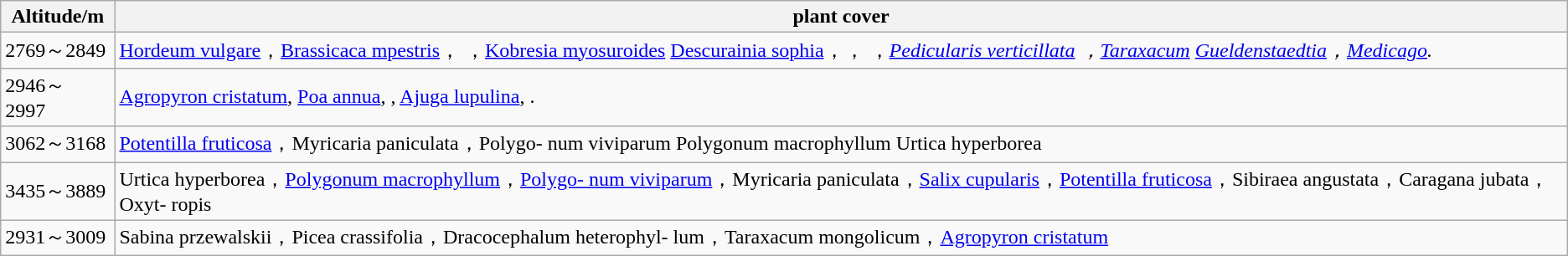<table class="wikitable">
<tr>
<th>Altitude/m</th>
<th>plant cover</th>
</tr>
<tr>
<td>2769～2849</td>
<td><a href='#'>Hordeum vulgare</a>，<a href='#'>Brassicaca mpestris</a>， ，<a href='#'>Kobresia myosuroides</a> <a href='#'>Descurainia sophia</a>，， ，<em><a href='#'>Pedicularis verticillata</a> ，<a href='#'>Taraxacum</a> <a href='#'>Gueldenstaedtia</a>，<a href='#'>Medicago</a>.</em></td>
</tr>
<tr>
<td>2946～  2997</td>
<td><a href='#'>Agropyron cristatum</a>, <a href='#'>Poa annua</a>, , <a href='#'>Ajuga lupulina</a>, .</td>
</tr>
<tr>
<td>3062～3168</td>
<td><a href='#'>Potentilla fruticosa</a>，Myricaria paniculata，Polygo‐ num viviparum Polygonum macrophyllum Urtica hyperborea</td>
</tr>
<tr>
<td>3435～3889</td>
<td>Urtica hyperborea，<a href='#'>Polygonum macrophyllum</a>，<a href='#'>Polygo‐ num viviparum</a>，Myricaria paniculata，<a href='#'>Salix cupularis</a>，<a href='#'>Potentilla fruticosa</a>，Sibiraea angustata，Caragana jubata，Oxyt‐ ropis</td>
</tr>
<tr>
<td>2931～3009</td>
<td>Sabina przewalskii，Picea crassifolia，Dracocephalum heterophyl‐ lum，Taraxacum mongolicum，<a href='#'>Agropyron cristatum</a></td>
</tr>
</table>
